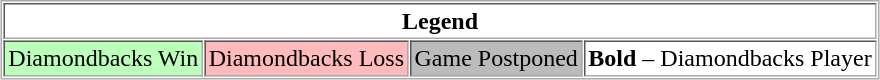<table align="center" border="1" cellpadding="2" cellspacing="1" style="border:1px solid #aaa">
<tr>
<th colspan="4">Legend</th>
</tr>
<tr>
<td style="background:#bfb;">Diamondbacks Win</td>
<td style="background:#fbb;">Diamondbacks Loss</td>
<td style="background:#bbb;">Game Postponed</td>
<td><strong>Bold</strong> – Diamondbacks Player</td>
</tr>
</table>
